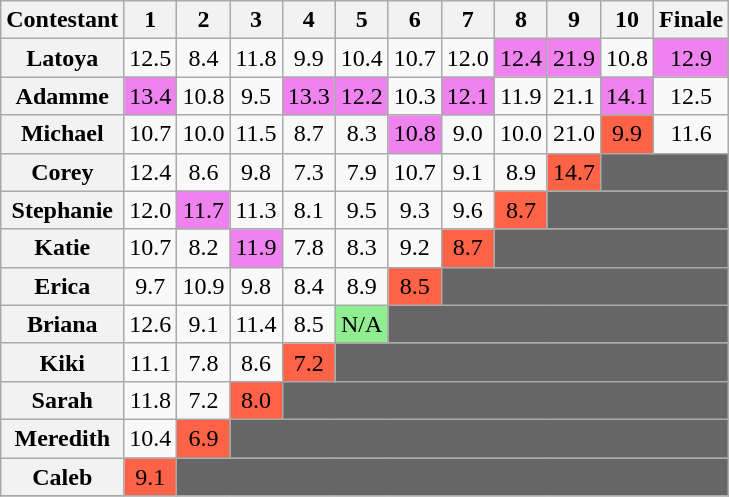<table class="wikitable sortable" style="text-align:center" align="center">
<tr>
<th>Contestant</th>
<th>1</th>
<th>2</th>
<th>3</th>
<th>4</th>
<th>5</th>
<th>6</th>
<th>7</th>
<th>8</th>
<th>9</th>
<th>10</th>
<th>Finale</th>
</tr>
<tr>
<th>Latoya</th>
<td>12.5</td>
<td>8.4</td>
<td>11.8</td>
<td>9.9</td>
<td>10.4</td>
<td>10.7</td>
<td>12.0</td>
<td bgcolor="violet">12.4</td>
<td bgcolor="violet">21.9</td>
<td>10.8</td>
<td bgcolor="violet">12.9</td>
</tr>
<tr>
<th>Adamme</th>
<td bgcolor="violet">13.4</td>
<td>10.8</td>
<td>9.5</td>
<td bgcolor="violet">13.3</td>
<td bgcolor="violet">12.2</td>
<td>10.3</td>
<td bgcolor="violet">12.1</td>
<td>11.9</td>
<td>21.1</td>
<td bgcolor="violet">14.1</td>
<td>12.5</td>
</tr>
<tr>
<th>Michael</th>
<td>10.7</td>
<td>10.0</td>
<td>11.5</td>
<td>8.7</td>
<td>8.3</td>
<td bgcolor="violet">10.8</td>
<td>9.0</td>
<td>10.0</td>
<td>21.0</td>
<td bgcolor="tomato">9.9</td>
<td>11.6</td>
</tr>
<tr>
<th>Corey</th>
<td>12.4</td>
<td>8.6</td>
<td>9.8</td>
<td>7.3</td>
<td>7.9</td>
<td>10.7</td>
<td>9.1</td>
<td>8.9</td>
<td bgcolor="tomato">14.7</td>
<td colspan="2" bgcolor="666666"></td>
</tr>
<tr>
<th>Stephanie</th>
<td>12.0</td>
<td bgcolor="violet">11.7</td>
<td>11.3</td>
<td>8.1</td>
<td>9.5</td>
<td>9.3</td>
<td>9.6</td>
<td bgcolor="tomato">8.7</td>
<td colspan="3" bgcolor="666666"></td>
</tr>
<tr>
<th>Katie</th>
<td>10.7</td>
<td>8.2</td>
<td bgcolor="violet">11.9</td>
<td>7.8</td>
<td>8.3</td>
<td>9.2</td>
<td bgcolor="tomato">8.7</td>
<td colspan="4" bgcolor="666666"></td>
</tr>
<tr>
<th>Erica</th>
<td>9.7</td>
<td>10.9</td>
<td>9.8</td>
<td>8.4</td>
<td>8.9</td>
<td bgcolor="tomato">8.5</td>
<td colspan="5" bgcolor="666666"></td>
</tr>
<tr>
<th>Briana</th>
<td>12.6</td>
<td>9.1</td>
<td>11.4</td>
<td>8.5</td>
<td bgcolor="lightgreen">N/A</td>
<td colspan="6" bgcolor="666666"></td>
</tr>
<tr>
<th>Kiki</th>
<td>11.1</td>
<td>7.8</td>
<td>8.6</td>
<td bgcolor="tomato">7.2</td>
<td colspan="7" bgcolor="666666"></td>
</tr>
<tr>
<th>Sarah</th>
<td>11.8</td>
<td>7.2</td>
<td bgcolor="tomato">8.0</td>
<td colspan="8" bgcolor="666666"></td>
</tr>
<tr>
<th>Meredith</th>
<td>10.4</td>
<td bgcolor="tomato">6.9</td>
<td colspan="9" bgcolor="666666"></td>
</tr>
<tr>
<th>Caleb</th>
<td bgcolor="tomato">9.1</td>
<td colspan="10" bgcolor="666666"></td>
</tr>
<tr>
</tr>
</table>
